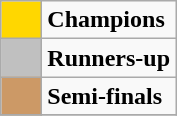<table class="wikitable" style="text-align:center">
<tr>
<td style="background:gold" width="20"></td>
<td align="left"><strong>Champions</strong></td>
</tr>
<tr>
<td style="background:silver" width="20"></td>
<td align="left"><strong>Runners-up</strong></td>
</tr>
<tr>
<td style="background:#cc9966" width="20"></td>
<td align="left"><strong>Semi-finals</strong></td>
</tr>
<tr>
</tr>
</table>
